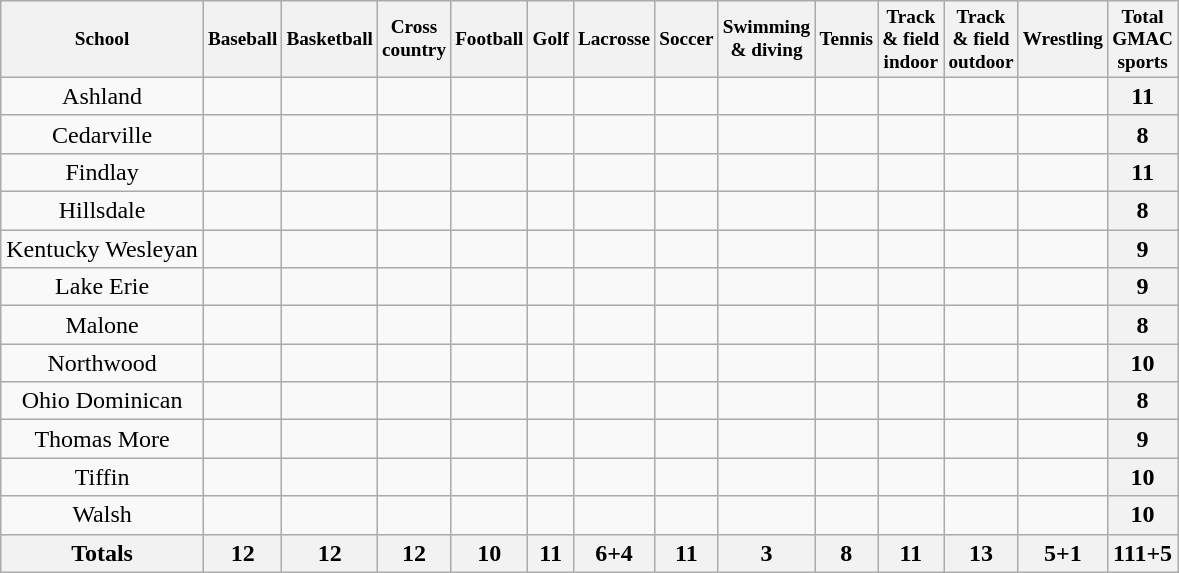<table class="wikitable" style="text-align:center">
<tr style="font-size:80%">
<th>School</th>
<th>Baseball</th>
<th>Basketball</th>
<th>Cross<br>country</th>
<th>Football</th>
<th>Golf</th>
<th>Lacrosse</th>
<th>Soccer</th>
<th>Swimming<br>& diving</th>
<th>Tennis</th>
<th>Track<br>& field<br>indoor</th>
<th>Track<br>& field<br>outdoor</th>
<th>Wrestling</th>
<th>Total<br>GMAC<br>sports</th>
</tr>
<tr>
<td>Ashland</td>
<td></td>
<td></td>
<td></td>
<td></td>
<td></td>
<td></td>
<td></td>
<td></td>
<td></td>
<td></td>
<td></td>
<td></td>
<th>11</th>
</tr>
<tr>
<td>Cedarville</td>
<td></td>
<td></td>
<td></td>
<td></td>
<td></td>
<td></td>
<td></td>
<td></td>
<td></td>
<td></td>
<td></td>
<td></td>
<th>8</th>
</tr>
<tr>
<td>Findlay</td>
<td></td>
<td></td>
<td></td>
<td></td>
<td></td>
<td></td>
<td></td>
<td></td>
<td></td>
<td></td>
<td></td>
<td></td>
<th>11</th>
</tr>
<tr>
<td>Hillsdale</td>
<td></td>
<td></td>
<td></td>
<td></td>
<td></td>
<td></td>
<td></td>
<td></td>
<td></td>
<td></td>
<td></td>
<td></td>
<th>8</th>
</tr>
<tr>
<td>Kentucky Wesleyan</td>
<td></td>
<td></td>
<td></td>
<td></td>
<td></td>
<td></td>
<td></td>
<td></td>
<td></td>
<td></td>
<td></td>
<td></td>
<th>9</th>
</tr>
<tr>
<td>Lake Erie</td>
<td></td>
<td></td>
<td></td>
<td></td>
<td></td>
<td></td>
<td></td>
<td></td>
<td></td>
<td></td>
<td></td>
<td></td>
<th>9</th>
</tr>
<tr>
<td>Malone</td>
<td></td>
<td></td>
<td></td>
<td></td>
<td></td>
<td></td>
<td></td>
<td></td>
<td></td>
<td></td>
<td></td>
<td></td>
<th>8</th>
</tr>
<tr>
<td>Northwood</td>
<td></td>
<td></td>
<td></td>
<td></td>
<td></td>
<td></td>
<td></td>
<td></td>
<td></td>
<td></td>
<td></td>
<td></td>
<th>10</th>
</tr>
<tr>
<td>Ohio Dominican</td>
<td></td>
<td></td>
<td></td>
<td></td>
<td></td>
<td></td>
<td></td>
<td></td>
<td></td>
<td></td>
<td></td>
<td></td>
<th>8</th>
</tr>
<tr>
<td>Thomas More</td>
<td></td>
<td></td>
<td></td>
<td></td>
<td></td>
<td></td>
<td></td>
<td></td>
<td></td>
<td></td>
<td></td>
<td></td>
<th>9</th>
</tr>
<tr>
<td>Tiffin</td>
<td></td>
<td></td>
<td></td>
<td></td>
<td></td>
<td></td>
<td></td>
<td></td>
<td></td>
<td></td>
<td></td>
<td></td>
<th>10</th>
</tr>
<tr>
<td>Walsh</td>
<td></td>
<td></td>
<td></td>
<td></td>
<td></td>
<td></td>
<td></td>
<td></td>
<td></td>
<td></td>
<td></td>
<td></td>
<th>10</th>
</tr>
<tr>
<th>Totals</th>
<th>12</th>
<th>12</th>
<th>12</th>
<th>10</th>
<th>11</th>
<th>6+4</th>
<th>11</th>
<th>3</th>
<th>8</th>
<th>11</th>
<th>13</th>
<th>5+1</th>
<th>111+5</th>
</tr>
</table>
